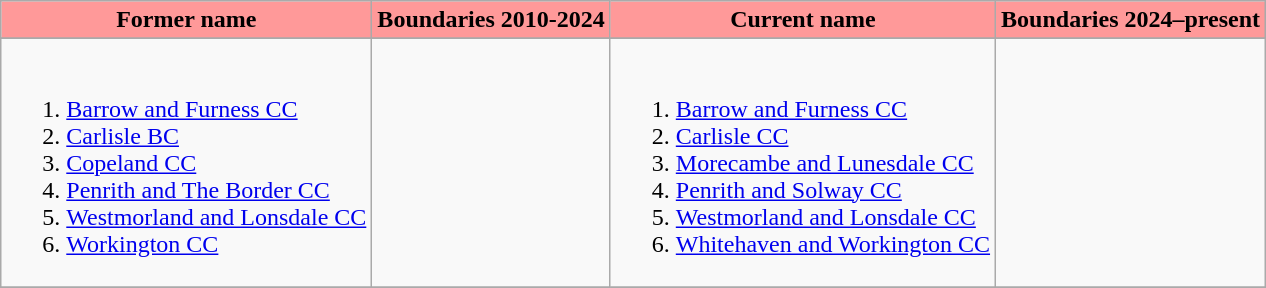<table class="wikitable">
<tr>
<th style="background-color:#ff9999">Former name</th>
<th style="background-color:#ff9999">Boundaries 2010-2024</th>
<th style="background-color:#ff9999">Current name</th>
<th style="background-color:#ff9999">Boundaries 2024–present</th>
</tr>
<tr>
</tr>
<tr>
<td><br><ol><li><a href='#'>Barrow and Furness CC</a></li><li><a href='#'>Carlisle BC</a></li><li><a href='#'>Copeland CC</a></li><li><a href='#'>Penrith and The Border CC</a></li><li><a href='#'>Westmorland and Lonsdale CC</a></li><li><a href='#'>Workington CC</a></li></ol></td>
<td></td>
<td><br><ol><li><a href='#'>Barrow and Furness CC</a></li><li><a href='#'>Carlisle CC</a></li><li><a href='#'>Morecambe and Lunesdale CC</a></li><li><a href='#'>Penrith and Solway CC</a></li><li><a href='#'>Westmorland and Lonsdale CC</a></li><li><a href='#'>Whitehaven and Workington CC</a></li></ol></td>
<td></td>
</tr>
<tr>
</tr>
</table>
